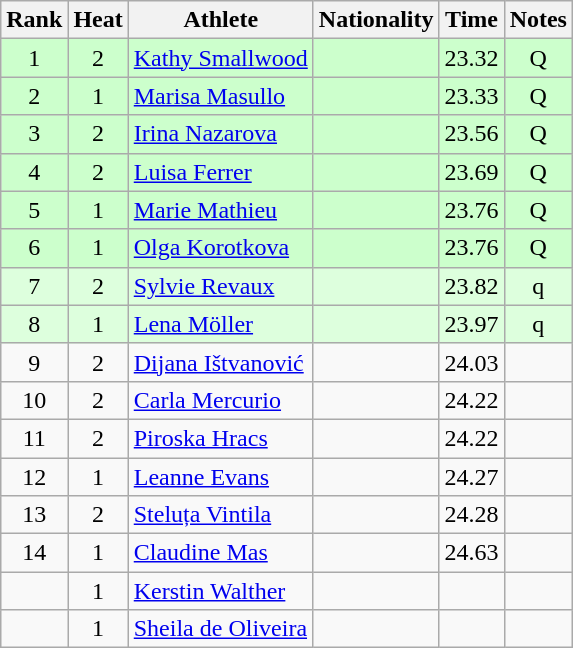<table class="wikitable sortable" style="text-align:center">
<tr>
<th>Rank</th>
<th>Heat</th>
<th>Athlete</th>
<th>Nationality</th>
<th>Time</th>
<th>Notes</th>
</tr>
<tr bgcolor=ccffcc>
<td>1</td>
<td>2</td>
<td align=left><a href='#'>Kathy Smallwood</a></td>
<td align=left></td>
<td>23.32</td>
<td>Q</td>
</tr>
<tr bgcolor=ccffcc>
<td>2</td>
<td>1</td>
<td align=left><a href='#'>Marisa Masullo</a></td>
<td align=left></td>
<td>23.33</td>
<td>Q</td>
</tr>
<tr bgcolor=ccffcc>
<td>3</td>
<td>2</td>
<td align=left><a href='#'>Irina Nazarova</a></td>
<td align=left></td>
<td>23.56</td>
<td>Q</td>
</tr>
<tr bgcolor=ccffcc>
<td>4</td>
<td>2</td>
<td align=left><a href='#'>Luisa Ferrer</a></td>
<td align=left></td>
<td>23.69</td>
<td>Q</td>
</tr>
<tr bgcolor=ccffcc>
<td>5</td>
<td>1</td>
<td align=left><a href='#'>Marie Mathieu</a></td>
<td align=left></td>
<td>23.76</td>
<td>Q</td>
</tr>
<tr bgcolor=ccffcc>
<td>6</td>
<td>1</td>
<td align=left><a href='#'>Olga Korotkova</a></td>
<td align=left></td>
<td>23.76</td>
<td>Q</td>
</tr>
<tr bgcolor=ddffdd>
<td>7</td>
<td>2</td>
<td align=left><a href='#'>Sylvie Revaux</a></td>
<td align=left></td>
<td>23.82</td>
<td>q</td>
</tr>
<tr bgcolor=ddffdd>
<td>8</td>
<td>1</td>
<td align=left><a href='#'>Lena Möller</a></td>
<td align=left></td>
<td>23.97</td>
<td>q</td>
</tr>
<tr>
<td>9</td>
<td>2</td>
<td align=left><a href='#'>Dijana Ištvanović</a></td>
<td align=left></td>
<td>24.03</td>
<td></td>
</tr>
<tr>
<td>10</td>
<td>2</td>
<td align=left><a href='#'>Carla Mercurio</a></td>
<td align=left></td>
<td>24.22</td>
<td></td>
</tr>
<tr>
<td>11</td>
<td>2</td>
<td align=left><a href='#'>Piroska Hracs</a></td>
<td align=left></td>
<td>24.22</td>
<td></td>
</tr>
<tr>
<td>12</td>
<td>1</td>
<td align=left><a href='#'>Leanne Evans</a></td>
<td align=left></td>
<td>24.27</td>
<td></td>
</tr>
<tr>
<td>13</td>
<td>2</td>
<td align=left><a href='#'>Steluța Vintila</a></td>
<td align=left></td>
<td>24.28</td>
<td></td>
</tr>
<tr>
<td>14</td>
<td>1</td>
<td align=left><a href='#'>Claudine Mas</a></td>
<td align=left></td>
<td>24.63</td>
<td></td>
</tr>
<tr>
<td></td>
<td>1</td>
<td align=left><a href='#'>Kerstin Walther</a></td>
<td align=left></td>
<td></td>
<td></td>
</tr>
<tr>
<td></td>
<td>1</td>
<td align=left><a href='#'>Sheila de Oliveira</a></td>
<td align=left></td>
<td></td>
<td></td>
</tr>
</table>
